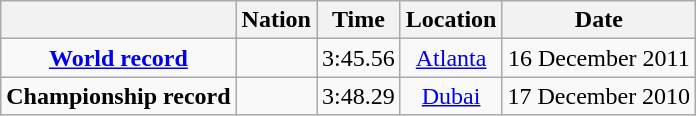<table class=wikitable style=text-align:center>
<tr>
<th></th>
<th>Nation</th>
<th>Time</th>
<th>Location</th>
<th>Date</th>
</tr>
<tr>
<td><strong><a href='#'>World record</a></strong></td>
<td align=left></td>
<td align=left>3:45.56</td>
<td><a href='#'>Atlanta</a></td>
<td>16 December 2011</td>
</tr>
<tr>
<td><strong>Championship record</strong></td>
<td align=left></td>
<td align=left>3:48.29</td>
<td><a href='#'>Dubai</a></td>
<td>17 December 2010</td>
</tr>
</table>
